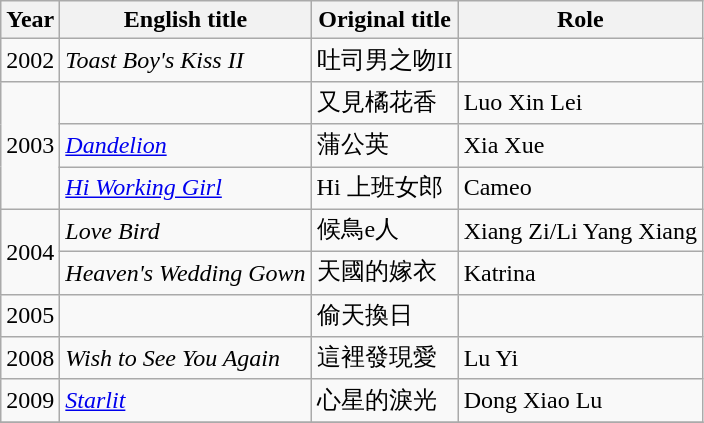<table class="wikitable sortable">
<tr>
<th>Year</th>
<th>English title</th>
<th>Original title</th>
<th>Role</th>
</tr>
<tr>
<td>2002</td>
<td><em>Toast Boy's Kiss II</em></td>
<td>吐司男之吻II</td>
<td></td>
</tr>
<tr>
<td rowspan="3">2003</td>
<td></td>
<td>又見橘花香</td>
<td>Luo Xin Lei</td>
</tr>
<tr>
<td><em><a href='#'>Dandelion</a></em></td>
<td>蒲公英</td>
<td>Xia Xue</td>
</tr>
<tr>
<td><em><a href='#'>Hi Working Girl</a></em></td>
<td>Hi 上班女郎</td>
<td>Cameo</td>
</tr>
<tr>
<td rowspan="2">2004</td>
<td><em>Love Bird</em></td>
<td>候鳥e人</td>
<td>Xiang Zi/Li Yang Xiang</td>
</tr>
<tr>
<td><em>Heaven's Wedding Gown</em></td>
<td>天國的嫁衣</td>
<td>Katrina</td>
</tr>
<tr>
<td>2005</td>
<td></td>
<td>偷天換日</td>
<td></td>
</tr>
<tr>
<td>2008</td>
<td><em>Wish to See You Again</em></td>
<td>這裡發現愛</td>
<td>Lu Yi</td>
</tr>
<tr>
<td>2009</td>
<td><em><a href='#'>Starlit</a></em></td>
<td>心星的淚光</td>
<td>Dong Xiao Lu</td>
</tr>
<tr>
</tr>
</table>
